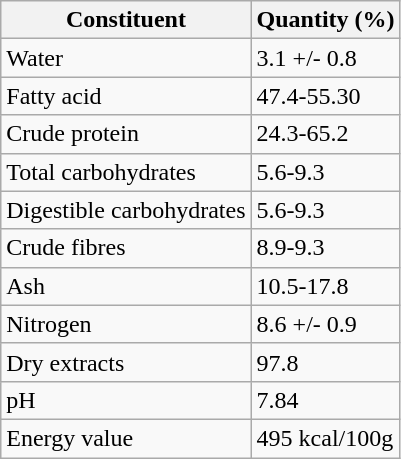<table class="wikitable">
<tr>
<th>Constituent</th>
<th>Quantity (%)</th>
</tr>
<tr>
<td>Water</td>
<td>3.1 +/- 0.8</td>
</tr>
<tr>
<td>Fatty acid</td>
<td>47.4-55.30</td>
</tr>
<tr>
<td>Crude protein</td>
<td>24.3-65.2</td>
</tr>
<tr>
<td>Total carbohydrates</td>
<td>5.6-9.3</td>
</tr>
<tr>
<td>Digestible carbohydrates</td>
<td>5.6-9.3</td>
</tr>
<tr>
<td>Crude fibres</td>
<td>8.9-9.3</td>
</tr>
<tr>
<td>Ash</td>
<td>10.5-17.8</td>
</tr>
<tr>
<td>Nitrogen</td>
<td>8.6 +/- 0.9</td>
</tr>
<tr>
<td>Dry extracts</td>
<td>97.8</td>
</tr>
<tr>
<td>pH</td>
<td>7.84</td>
</tr>
<tr>
<td>Energy value</td>
<td>495 kcal/100g</td>
</tr>
</table>
